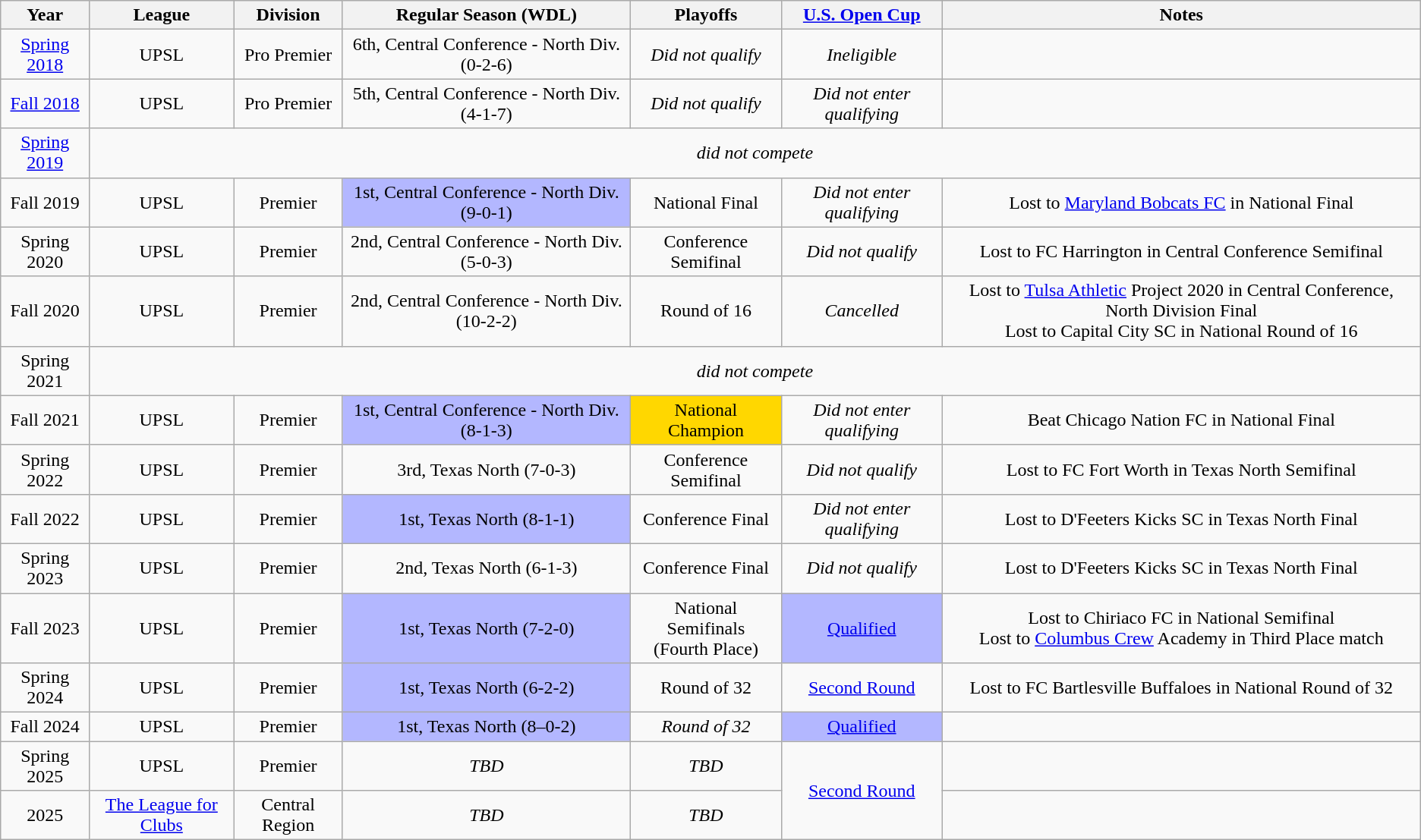<table class="wikitable" style="text-align: center">
<tr>
<th>Year</th>
<th>League</th>
<th>Division</th>
<th>Regular Season (WDL)</th>
<th>Playoffs</th>
<th><a href='#'>U.S. Open Cup</a></th>
<th>Notes</th>
</tr>
<tr>
<td><a href='#'>Spring 2018</a></td>
<td>UPSL</td>
<td>Pro Premier</td>
<td>6th, Central Conference - North Div. (0-2-6)</td>
<td><em>Did not qualify</em></td>
<td><em>Ineligible</em></td>
<td></td>
</tr>
<tr>
<td><a href='#'>Fall 2018</a></td>
<td>UPSL</td>
<td>Pro Premier</td>
<td>5th, Central Conference - North Div. (4-1-7)</td>
<td><em>Did not qualify</em></td>
<td><em>Did not enter qualifying</em></td>
<td></td>
</tr>
<tr>
<td><a href='#'>Spring 2019</a></td>
<td colspan="6" style="text-align:center;"><em>did not compete</em></td>
</tr>
<tr>
<td>Fall 2019</td>
<td>UPSL</td>
<td>Premier</td>
<td bgcolor="B3B7FF">1st, Central Conference - North Div. (9-0-1)</td>
<td>National Final</td>
<td><em>Did not enter qualifying</em></td>
<td>Lost to <a href='#'>Maryland Bobcats FC</a> in National Final</td>
</tr>
<tr>
<td>Spring 2020</td>
<td>UPSL</td>
<td>Premier</td>
<td>2nd, Central Conference - North Div. (5-0-3)</td>
<td>Conference Semifinal</td>
<td><em>Did not qualify</em></td>
<td>Lost to FC Harrington in Central Conference Semifinal</td>
</tr>
<tr>
<td>Fall 2020</td>
<td>UPSL</td>
<td>Premier</td>
<td>2nd, Central Conference - North Div. (10-2-2)</td>
<td>Round of 16</td>
<td><em>Cancelled</em></td>
<td>Lost to <a href='#'>Tulsa Athletic</a> Project 2020 in Central Conference, North Division Final<br>Lost to Capital City SC in National Round of 16</td>
</tr>
<tr>
<td>Spring 2021</td>
<td colspan="6" style="text-align:center;"><em>did not compete</em></td>
</tr>
<tr>
<td>Fall 2021</td>
<td>UPSL</td>
<td>Premier</td>
<td bgcolor="B3B7FF">1st, Central Conference - North Div. (8-1-3)</td>
<td style="background:gold;">National Champion</td>
<td><em>Did not enter qualifying</em></td>
<td>Beat Chicago Nation FC in National Final</td>
</tr>
<tr>
<td>Spring 2022</td>
<td>UPSL</td>
<td>Premier</td>
<td>3rd, Texas North (7-0-3)</td>
<td>Conference Semifinal</td>
<td><em>Did not qualify</em></td>
<td>Lost to FC Fort Worth in Texas North Semifinal</td>
</tr>
<tr>
<td>Fall 2022</td>
<td>UPSL</td>
<td>Premier</td>
<td bgcolor="B3B7FF">1st, Texas North (8-1-1)</td>
<td>Conference Final</td>
<td><em>Did not enter qualifying</em></td>
<td>Lost to D'Feeters Kicks SC in Texas North Final</td>
</tr>
<tr>
<td>Spring 2023</td>
<td>UPSL</td>
<td>Premier</td>
<td>2nd, Texas North (6-1-3)</td>
<td>Conference Final</td>
<td><em>Did not qualify</em></td>
<td>Lost to D'Feeters Kicks SC in Texas North Final</td>
</tr>
<tr>
<td>Fall 2023</td>
<td>UPSL</td>
<td>Premier</td>
<td bgcolor="B3B7FF">1st, Texas North (7-2-0)</td>
<td>National Semifinals<br>(Fourth Place)</td>
<td bgcolor="B3B7FF"><a href='#'>Qualified</a></td>
<td>Lost to Chiriaco FC in National Semifinal<br>Lost to <a href='#'>Columbus Crew</a> Academy in Third Place match</td>
</tr>
<tr>
<td>Spring 2024</td>
<td>UPSL</td>
<td>Premier</td>
<td bgcolor="B3B7FF">1st, Texas North (6-2-2)</td>
<td>Round of 32</td>
<td><a href='#'>Second Round</a></td>
<td>Lost to FC Bartlesville Buffaloes in National Round of 32</td>
</tr>
<tr>
<td>Fall 2024</td>
<td>UPSL</td>
<td>Premier</td>
<td bgcolor="B3B7FF">1st, Texas North (8–0-2)</td>
<td><em>Round of 32</em></td>
<td bgcolor="B3B7FF"><a href='#'>Qualified</a></td>
<td></td>
</tr>
<tr>
<td>Spring 2025</td>
<td>UPSL</td>
<td>Premier</td>
<td><em>TBD</em></td>
<td><em>TBD</em></td>
<td rowspan=2><a href='#'>Second Round</a></td>
<td></td>
</tr>
<tr>
<td>2025</td>
<td><a href='#'>The League for Clubs</a></td>
<td>Central Region</td>
<td><em>TBD</em></td>
<td><em>TBD</em></td>
<td></td>
</tr>
</table>
